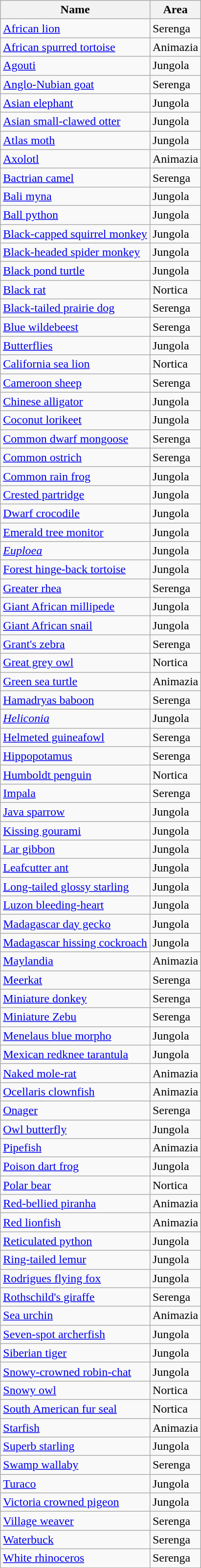<table class="wikitable sortable">
<tr>
<th>Name</th>
<th>Area</th>
</tr>
<tr>
<td><a href='#'>African lion</a></td>
<td>Serenga</td>
</tr>
<tr>
<td><a href='#'>African spurred tortoise</a></td>
<td>Animazia</td>
</tr>
<tr>
<td><a href='#'>Agouti</a></td>
<td>Jungola</td>
</tr>
<tr>
<td><a href='#'>Anglo-Nubian goat</a></td>
<td>Serenga</td>
</tr>
<tr>
<td><a href='#'>Asian elephant</a></td>
<td>Jungola</td>
</tr>
<tr>
<td><a href='#'>Asian small-clawed otter</a></td>
<td>Jungola</td>
</tr>
<tr>
<td><a href='#'>Atlas moth</a></td>
<td>Jungola</td>
</tr>
<tr>
<td><a href='#'>Axolotl</a></td>
<td>Animazia</td>
</tr>
<tr>
<td><a href='#'>Bactrian camel</a></td>
<td>Serenga</td>
</tr>
<tr>
<td><a href='#'>Bali myna</a></td>
<td>Jungola</td>
</tr>
<tr>
<td><a href='#'>Ball python</a></td>
<td>Jungola</td>
</tr>
<tr>
<td><a href='#'>Black-capped squirrel monkey</a></td>
<td>Jungola</td>
</tr>
<tr>
<td><a href='#'>Black-headed spider monkey</a></td>
<td>Jungola</td>
</tr>
<tr>
<td><a href='#'>Black pond turtle</a></td>
<td>Jungola</td>
</tr>
<tr>
<td><a href='#'>Black rat</a></td>
<td>Nortica</td>
</tr>
<tr>
<td><a href='#'>Black-tailed prairie dog</a></td>
<td>Serenga</td>
</tr>
<tr>
<td><a href='#'>Blue wildebeest</a></td>
<td>Serenga</td>
</tr>
<tr>
<td><a href='#'>Butterflies</a></td>
<td>Jungola</td>
</tr>
<tr>
<td><a href='#'>California sea lion</a></td>
<td>Nortica</td>
</tr>
<tr>
<td><a href='#'>Cameroon sheep</a></td>
<td>Serenga</td>
</tr>
<tr>
<td><a href='#'>Chinese alligator</a></td>
<td>Jungola</td>
</tr>
<tr>
<td><a href='#'>Coconut lorikeet</a></td>
<td>Jungola</td>
</tr>
<tr>
<td><a href='#'>Common dwarf mongoose</a></td>
<td>Serenga</td>
</tr>
<tr>
<td><a href='#'>Common ostrich</a></td>
<td>Serenga</td>
</tr>
<tr>
<td><a href='#'>Common rain frog</a></td>
<td>Jungola</td>
</tr>
<tr>
<td><a href='#'>Crested partridge</a></td>
<td>Jungola</td>
</tr>
<tr>
<td><a href='#'>Dwarf crocodile</a></td>
<td>Jungola</td>
</tr>
<tr>
<td><a href='#'>Emerald tree monitor</a></td>
<td>Jungola</td>
</tr>
<tr>
<td><em><a href='#'>Euploea</a></em></td>
<td>Jungola</td>
</tr>
<tr>
<td><a href='#'>Forest hinge-back tortoise</a></td>
<td>Jungola</td>
</tr>
<tr>
<td><a href='#'>Greater rhea</a></td>
<td>Serenga</td>
</tr>
<tr>
<td><a href='#'>Giant African millipede</a></td>
<td>Jungola</td>
</tr>
<tr>
<td><a href='#'>Giant African snail</a></td>
<td>Jungola</td>
</tr>
<tr>
<td><a href='#'>Grant's zebra</a></td>
<td>Serenga</td>
</tr>
<tr>
<td><a href='#'>Great grey owl</a></td>
<td>Nortica</td>
</tr>
<tr>
<td><a href='#'>Green sea turtle</a></td>
<td>Animazia</td>
</tr>
<tr>
<td><a href='#'>Hamadryas baboon</a></td>
<td>Serenga</td>
</tr>
<tr>
<td><em><a href='#'>Heliconia</a></em></td>
<td>Jungola</td>
</tr>
<tr>
<td><a href='#'>Helmeted guineafowl</a></td>
<td>Serenga</td>
</tr>
<tr>
<td><a href='#'>Hippopotamus</a></td>
<td>Serenga</td>
</tr>
<tr>
<td><a href='#'>Humboldt penguin</a></td>
<td>Nortica</td>
</tr>
<tr>
<td><a href='#'>Impala</a></td>
<td>Serenga</td>
</tr>
<tr>
<td><a href='#'>Java sparrow</a></td>
<td>Jungola</td>
</tr>
<tr>
<td><a href='#'>Kissing gourami</a></td>
<td>Jungola</td>
</tr>
<tr>
<td><a href='#'>Lar gibbon</a></td>
<td>Jungola</td>
</tr>
<tr>
<td><a href='#'>Leafcutter ant</a></td>
<td>Jungola</td>
</tr>
<tr>
<td><a href='#'>Long-tailed glossy starling</a></td>
<td>Jungola</td>
</tr>
<tr>
<td><a href='#'>Luzon bleeding-heart</a></td>
<td>Jungola</td>
</tr>
<tr>
<td><a href='#'>Madagascar day gecko</a></td>
<td>Jungola</td>
</tr>
<tr>
<td><a href='#'>Madagascar hissing cockroach</a></td>
<td>Jungola</td>
</tr>
<tr>
<td><a href='#'>Maylandia</a></td>
<td>Animazia</td>
</tr>
<tr>
<td><a href='#'>Meerkat</a></td>
<td>Serenga</td>
</tr>
<tr>
<td><a href='#'>Miniature donkey</a></td>
<td>Serenga</td>
</tr>
<tr>
<td><a href='#'>Miniature Zebu</a></td>
<td>Serenga</td>
</tr>
<tr>
<td><a href='#'>Menelaus blue morpho</a></td>
<td>Jungola</td>
</tr>
<tr>
<td><a href='#'>Mexican redknee tarantula</a></td>
<td>Jungola</td>
</tr>
<tr>
<td><a href='#'>Naked mole-rat</a></td>
<td>Animazia</td>
</tr>
<tr>
<td><a href='#'>Ocellaris clownfish</a></td>
<td>Animazia</td>
</tr>
<tr>
<td><a href='#'>Onager</a></td>
<td>Serenga</td>
</tr>
<tr>
<td><a href='#'>Owl butterfly</a></td>
<td>Jungola</td>
</tr>
<tr>
<td><a href='#'>Pipefish</a></td>
<td>Animazia</td>
</tr>
<tr>
<td><a href='#'>Poison dart frog</a></td>
<td>Jungola</td>
</tr>
<tr>
<td><a href='#'>Polar bear</a></td>
<td>Nortica</td>
</tr>
<tr>
<td><a href='#'>Red-bellied piranha</a></td>
<td>Animazia</td>
</tr>
<tr>
<td><a href='#'>Red lionfish</a></td>
<td>Animazia</td>
</tr>
<tr>
<td><a href='#'>Reticulated python</a></td>
<td>Jungola</td>
</tr>
<tr>
<td><a href='#'>Ring-tailed lemur</a></td>
<td>Jungola</td>
</tr>
<tr>
<td><a href='#'>Rodrigues flying fox</a></td>
<td>Jungola</td>
</tr>
<tr>
<td><a href='#'>Rothschild's giraffe</a></td>
<td>Serenga</td>
</tr>
<tr>
<td><a href='#'>Sea urchin</a></td>
<td>Animazia</td>
</tr>
<tr>
<td><a href='#'>Seven-spot archerfish</a></td>
<td>Jungola</td>
</tr>
<tr>
<td><a href='#'>Siberian tiger</a></td>
<td>Jungola</td>
</tr>
<tr>
<td><a href='#'>Snowy-crowned robin-chat</a></td>
<td>Jungola</td>
</tr>
<tr>
<td><a href='#'>Snowy owl</a></td>
<td>Nortica</td>
</tr>
<tr>
<td><a href='#'>South American fur seal</a></td>
<td>Nortica</td>
</tr>
<tr>
<td><a href='#'>Starfish</a></td>
<td>Animazia</td>
</tr>
<tr>
<td><a href='#'>Superb starling</a></td>
<td>Jungola</td>
</tr>
<tr>
<td><a href='#'>Swamp wallaby</a></td>
<td>Serenga</td>
</tr>
<tr>
<td><a href='#'>Turaco</a></td>
<td>Jungola</td>
</tr>
<tr>
<td><a href='#'>Victoria crowned pigeon</a></td>
<td>Jungola</td>
</tr>
<tr>
<td><a href='#'>Village weaver</a></td>
<td>Serenga</td>
</tr>
<tr>
<td><a href='#'>Waterbuck</a></td>
<td>Serenga</td>
</tr>
<tr>
<td><a href='#'>White rhinoceros</a></td>
<td>Serenga</td>
</tr>
</table>
